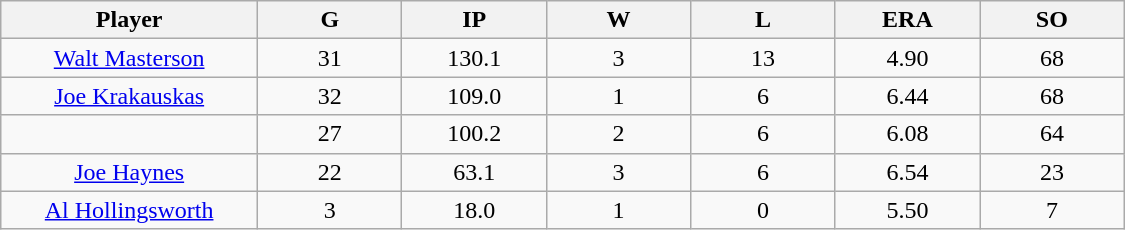<table class="wikitable sortable">
<tr>
<th bgcolor="#DDDDFF" width="16%">Player</th>
<th bgcolor="#DDDDFF" width="9%">G</th>
<th bgcolor="#DDDDFF" width="9%">IP</th>
<th bgcolor="#DDDDFF" width="9%">W</th>
<th bgcolor="#DDDDFF" width="9%">L</th>
<th bgcolor="#DDDDFF" width="9%">ERA</th>
<th bgcolor="#DDDDFF" width="9%">SO</th>
</tr>
<tr align="center">
<td><a href='#'>Walt Masterson</a></td>
<td>31</td>
<td>130.1</td>
<td>3</td>
<td>13</td>
<td>4.90</td>
<td>68</td>
</tr>
<tr align=center>
<td><a href='#'>Joe Krakauskas</a></td>
<td>32</td>
<td>109.0</td>
<td>1</td>
<td>6</td>
<td>6.44</td>
<td>68</td>
</tr>
<tr align=center>
<td></td>
<td>27</td>
<td>100.2</td>
<td>2</td>
<td>6</td>
<td>6.08</td>
<td>64</td>
</tr>
<tr align="center">
<td><a href='#'>Joe Haynes</a></td>
<td>22</td>
<td>63.1</td>
<td>3</td>
<td>6</td>
<td>6.54</td>
<td>23</td>
</tr>
<tr align=center>
<td><a href='#'>Al Hollingsworth</a></td>
<td>3</td>
<td>18.0</td>
<td>1</td>
<td>0</td>
<td>5.50</td>
<td>7</td>
</tr>
</table>
